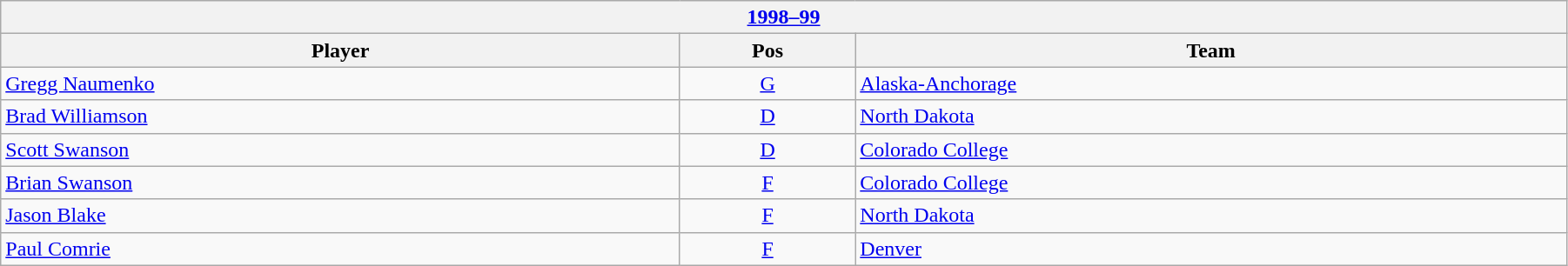<table class="wikitable" width=95%>
<tr>
<th colspan=3><a href='#'>1998–99</a></th>
</tr>
<tr>
<th>Player</th>
<th>Pos</th>
<th>Team</th>
</tr>
<tr>
<td><a href='#'>Gregg Naumenko</a></td>
<td align=center><a href='#'>G</a></td>
<td><a href='#'>Alaska-Anchorage</a></td>
</tr>
<tr>
<td><a href='#'>Brad Williamson</a></td>
<td align=center><a href='#'>D</a></td>
<td><a href='#'>North Dakota</a></td>
</tr>
<tr>
<td><a href='#'>Scott Swanson</a></td>
<td align=center><a href='#'>D</a></td>
<td><a href='#'>Colorado College</a></td>
</tr>
<tr>
<td><a href='#'>Brian Swanson</a></td>
<td align=center><a href='#'>F</a></td>
<td><a href='#'>Colorado College</a></td>
</tr>
<tr>
<td><a href='#'>Jason Blake</a></td>
<td align=center><a href='#'>F</a></td>
<td><a href='#'>North Dakota</a></td>
</tr>
<tr>
<td><a href='#'>Paul Comrie</a></td>
<td align=center><a href='#'>F</a></td>
<td><a href='#'>Denver</a></td>
</tr>
</table>
